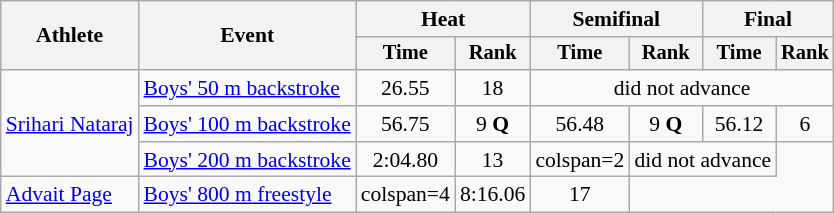<table class=wikitable style="text-align:center; font-size:90%">
<tr>
<th rowspan="2">Athlete</th>
<th rowspan="2">Event</th>
<th colspan="2">Heat</th>
<th colspan="2">Semifinal</th>
<th colspan="2">Final</th>
</tr>
<tr style="font-size:95%">
<th>Time</th>
<th>Rank</th>
<th>Time</th>
<th>Rank</th>
<th>Time</th>
<th>Rank</th>
</tr>
<tr>
<td align=left rowspan="3"><a href='#'>Srihari Nataraj</a></td>
<td align=left><a href='#'>Boys' 50 m backstroke</a></td>
<td>26.55</td>
<td>18</td>
<td colspan=4>did not advance</td>
</tr>
<tr>
<td align=left><a href='#'>Boys' 100 m backstroke</a></td>
<td>56.75</td>
<td>9 <strong>Q</strong></td>
<td>56.48</td>
<td>9 <strong>Q</strong></td>
<td>56.12</td>
<td>6</td>
</tr>
<tr>
<td align=left><a href='#'>Boys' 200 m backstroke</a></td>
<td>2:04.80</td>
<td>13</td>
<td>colspan=2 </td>
<td colspan=2>did not advance</td>
</tr>
<tr>
<td align=left><a href='#'>Advait Page</a></td>
<td align=left><a href='#'>Boys' 800 m freestyle</a></td>
<td>colspan=4 </td>
<td>8:16.06</td>
<td>17</td>
</tr>
</table>
